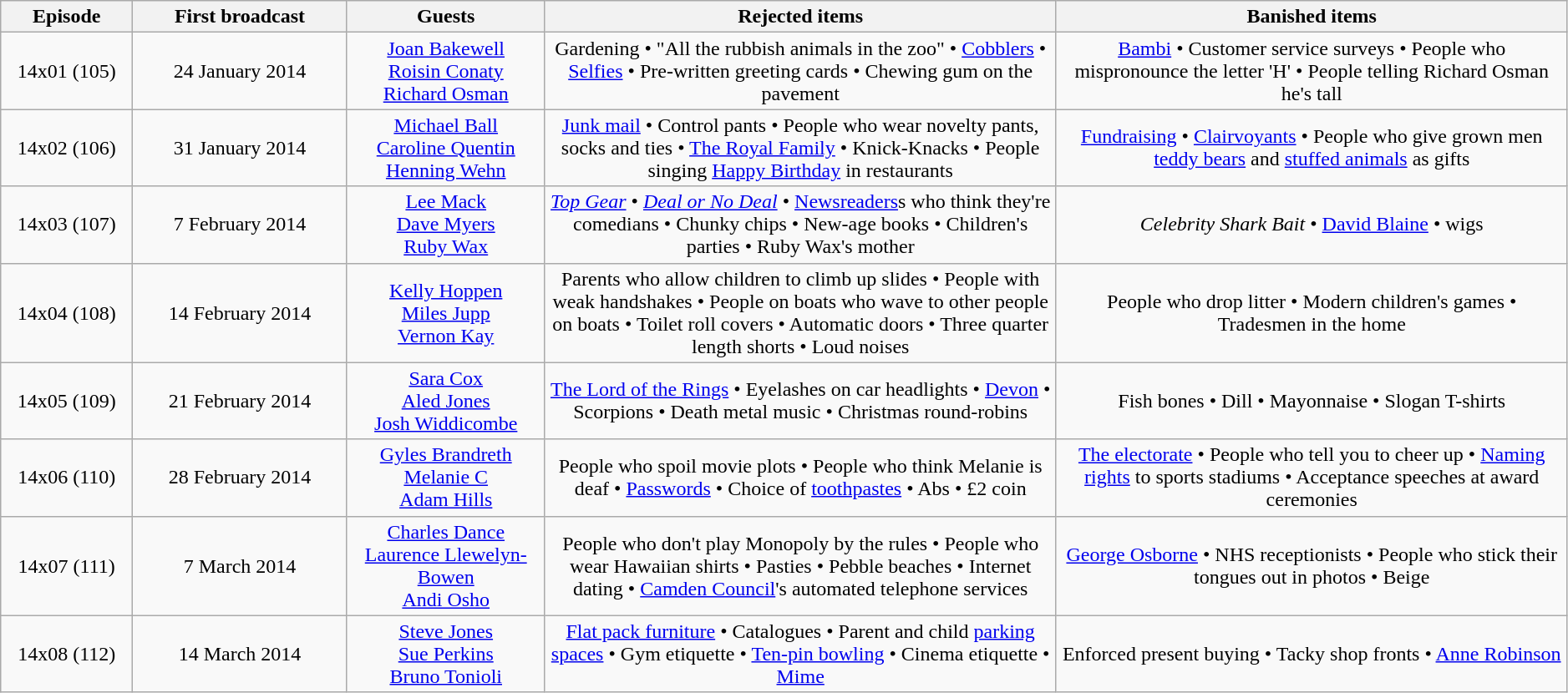<table class="wikitable"  style="width:99%; left:0 auto; text-align:center;">
<tr>
<th style="width:8%;">Episode</th>
<th style="width:13%;">First broadcast</th>
<th style="width:12%;">Guests</th>
<th style="width:31%;">Rejected items</th>
<th style="width:31%;">Banished items</th>
</tr>
<tr>
<td>14x01 (105)</td>
<td>24 January 2014</td>
<td><a href='#'>Joan Bakewell</a><br><a href='#'>Roisin Conaty</a><br><a href='#'>Richard Osman</a></td>
<td>Gardening • "All the rubbish animals in the zoo" • <a href='#'>Cobblers</a> • <a href='#'>Selfies</a> • Pre-written greeting cards • Chewing gum on the pavement</td>
<td><a href='#'>Bambi</a> • Customer service surveys • People who mispronounce the letter 'H' • People telling Richard Osman he's tall</td>
</tr>
<tr>
<td>14x02 (106)</td>
<td>31 January 2014</td>
<td><a href='#'>Michael Ball</a><br><a href='#'>Caroline Quentin</a><br><a href='#'>Henning Wehn</a></td>
<td><a href='#'>Junk mail</a> • Control pants • People who wear novelty pants, socks and ties • <a href='#'>The Royal Family</a> • Knick-Knacks • People singing <a href='#'>Happy Birthday</a> in restaurants</td>
<td><a href='#'>Fundraising</a> • <a href='#'>Clairvoyants</a> • People who give grown men <a href='#'>teddy bears</a> and <a href='#'>stuffed animals</a> as gifts</td>
</tr>
<tr>
<td>14x03 (107)</td>
<td>7 February 2014</td>
<td><a href='#'>Lee Mack</a><br><a href='#'>Dave Myers</a><br><a href='#'>Ruby Wax</a></td>
<td><em><a href='#'>Top Gear</a></em> • <em><a href='#'>Deal or No Deal</a></em> • <a href='#'>Newsreaders</a>s who think they're comedians • Chunky chips • New-age books • Children's parties • Ruby Wax's mother</td>
<td><em>Celebrity Shark Bait</em> • <a href='#'>David Blaine</a> • wigs</td>
</tr>
<tr>
<td>14x04 (108)</td>
<td>14 February 2014</td>
<td><a href='#'>Kelly Hoppen</a><br><a href='#'>Miles Jupp</a><br><a href='#'>Vernon Kay</a></td>
<td>Parents who allow children to climb up slides • People with weak handshakes • People on boats who wave to other people on boats • Toilet roll covers • Automatic doors • Three quarter length shorts • Loud noises</td>
<td>People who drop litter • Modern children's games • Tradesmen in the home</td>
</tr>
<tr>
<td>14x05 (109)</td>
<td>21 February 2014</td>
<td><a href='#'>Sara Cox</a><br><a href='#'>Aled Jones</a><br><a href='#'>Josh Widdicombe</a></td>
<td><a href='#'>The Lord of the Rings</a> • Eyelashes on car headlights • <a href='#'>Devon</a> • Scorpions • Death metal music • Christmas round-robins</td>
<td>Fish bones • Dill • Mayonnaise • Slogan T-shirts</td>
</tr>
<tr>
<td>14x06 (110)</td>
<td>28 February 2014</td>
<td><a href='#'>Gyles Brandreth</a><br><a href='#'>Melanie C</a><br><a href='#'>Adam Hills</a></td>
<td>People who spoil movie plots • People who think Melanie is deaf • <a href='#'>Passwords</a> • Choice of <a href='#'>toothpastes</a> • Abs • £2 coin</td>
<td><a href='#'>The electorate</a> • People who tell you to cheer up • <a href='#'>Naming rights</a> to sports stadiums • Acceptance speeches at award ceremonies</td>
</tr>
<tr>
<td>14x07 (111)</td>
<td>7 March 2014</td>
<td><a href='#'>Charles Dance</a><br><a href='#'>Laurence Llewelyn-Bowen</a><br><a href='#'>Andi Osho</a></td>
<td>People who don't play Monopoly by the rules • People who wear Hawaiian shirts • Pasties • Pebble beaches • Internet dating • <a href='#'>Camden Council</a>'s automated telephone services</td>
<td><a href='#'>George Osborne</a> • NHS receptionists • People who stick their tongues out in photos • Beige</td>
</tr>
<tr>
<td>14x08 (112)</td>
<td>14 March 2014</td>
<td><a href='#'>Steve Jones</a><br><a href='#'>Sue Perkins</a><br><a href='#'>Bruno Tonioli</a></td>
<td><a href='#'>Flat pack furniture</a> • Catalogues • Parent and child <a href='#'>parking spaces</a> • Gym etiquette • <a href='#'>Ten-pin bowling</a> • Cinema etiquette • <a href='#'>Mime</a></td>
<td>Enforced present buying • Tacky shop fronts • <a href='#'>Anne Robinson</a></td>
</tr>
</table>
